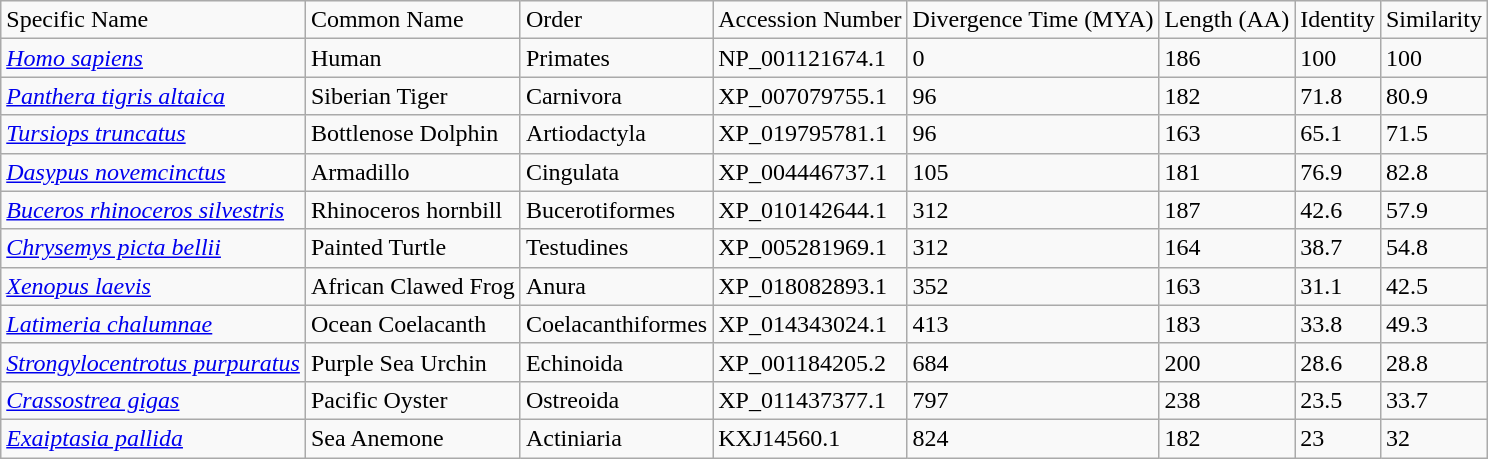<table class="wikitable sortable">
<tr>
<td>Specific Name</td>
<td>Common Name</td>
<td>Order</td>
<td>Accession Number</td>
<td>Divergence Time (MYA)</td>
<td>Length (AA)</td>
<td>Identity</td>
<td>Similarity</td>
</tr>
<tr>
<td><em><a href='#'>Homo sapiens</a></em></td>
<td>Human</td>
<td>Primates</td>
<td>NP_001121674.1</td>
<td>0</td>
<td>186</td>
<td>100</td>
<td>100</td>
</tr>
<tr>
<td><em><a href='#'>Panthera tigris altaica</a></em></td>
<td>Siberian Tiger</td>
<td>Carnivora</td>
<td>XP_007079755.1</td>
<td>96</td>
<td>182</td>
<td>71.8</td>
<td>80.9</td>
</tr>
<tr>
<td><em><a href='#'>Tursiops truncatus</a></em></td>
<td>Bottlenose Dolphin</td>
<td>Artiodactyla</td>
<td>XP_019795781.1</td>
<td>96</td>
<td>163</td>
<td>65.1</td>
<td>71.5</td>
</tr>
<tr>
<td><em><a href='#'>Dasypus novemcinctus</a></em></td>
<td>Armadillo</td>
<td>Cingulata</td>
<td>XP_004446737.1</td>
<td>105</td>
<td>181</td>
<td>76.9</td>
<td>82.8</td>
</tr>
<tr>
<td><em><a href='#'>Buceros rhinoceros silvestris</a></em></td>
<td>Rhinoceros hornbill</td>
<td>Bucerotiformes</td>
<td>XP_010142644.1</td>
<td>312</td>
<td>187</td>
<td>42.6</td>
<td>57.9</td>
</tr>
<tr>
<td><em><a href='#'>Chrysemys picta bellii</a></em></td>
<td>Painted Turtle</td>
<td>Testudines</td>
<td>XP_005281969.1</td>
<td>312</td>
<td>164</td>
<td>38.7</td>
<td>54.8</td>
</tr>
<tr>
<td><em><a href='#'>Xenopus laevis</a></em></td>
<td>African Clawed Frog</td>
<td>Anura</td>
<td>XP_018082893.1</td>
<td>352</td>
<td>163</td>
<td>31.1</td>
<td>42.5</td>
</tr>
<tr>
<td><em><a href='#'>Latimeria chalumnae</a></em></td>
<td>Ocean Coelacanth</td>
<td>Coelacanthiformes</td>
<td>XP_014343024.1</td>
<td>413</td>
<td>183</td>
<td>33.8</td>
<td>49.3</td>
</tr>
<tr>
<td><em><a href='#'>Strongylocentrotus purpuratus</a></em></td>
<td>Purple Sea Urchin</td>
<td>Echinoida</td>
<td>XP_001184205.2</td>
<td>684</td>
<td>200</td>
<td>28.6</td>
<td>28.8</td>
</tr>
<tr>
<td><em><a href='#'>Crassostrea gigas</a></em></td>
<td>Pacific Oyster</td>
<td>Ostreoida</td>
<td>XP_011437377.1</td>
<td>797</td>
<td>238</td>
<td>23.5</td>
<td>33.7</td>
</tr>
<tr>
<td><em><a href='#'>Exaiptasia pallida</a></em></td>
<td>Sea Anemone</td>
<td>Actiniaria</td>
<td>KXJ14560.1</td>
<td>824</td>
<td>182</td>
<td>23</td>
<td>32</td>
</tr>
</table>
